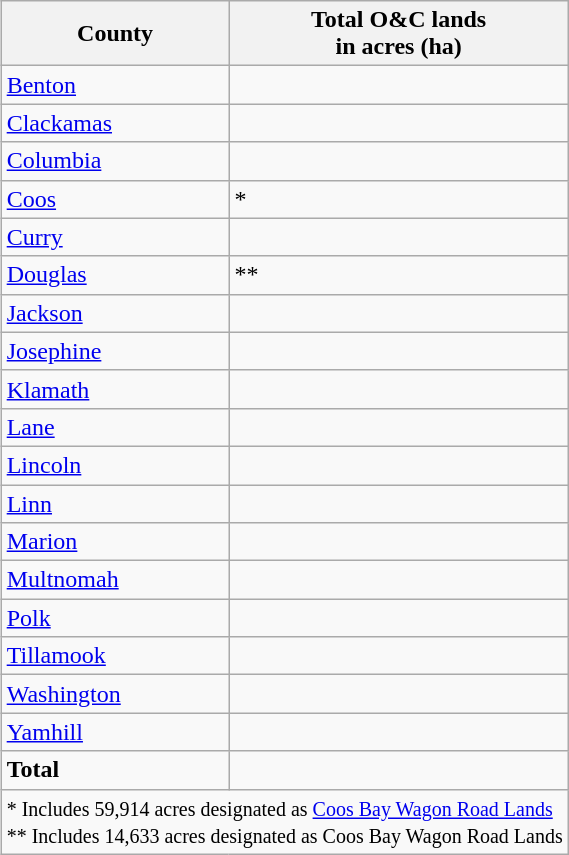<table class="wikitable sortable" style="float:right; clear:right; margin:0 0 0.5em 1em;">
<tr>
<th>County</th>
<th data-sort-type="number">Total O&C lands<br>in acres (ha)</th>
</tr>
<tr>
<td><a href='#'>Benton</a></td>
<td></td>
</tr>
<tr>
<td><a href='#'>Clackamas</a></td>
<td></td>
</tr>
<tr>
<td><a href='#'>Columbia</a></td>
<td></td>
</tr>
<tr>
<td><a href='#'>Coos</a></td>
<td>*</td>
</tr>
<tr>
<td><a href='#'>Curry</a></td>
<td></td>
</tr>
<tr>
<td><a href='#'>Douglas</a></td>
<td>**</td>
</tr>
<tr>
<td><a href='#'>Jackson</a></td>
<td></td>
</tr>
<tr>
<td><a href='#'>Josephine</a></td>
<td></td>
</tr>
<tr>
<td><a href='#'>Klamath</a></td>
<td></td>
</tr>
<tr>
<td><a href='#'>Lane</a></td>
<td></td>
</tr>
<tr>
<td><a href='#'>Lincoln</a></td>
<td></td>
</tr>
<tr>
<td><a href='#'>Linn</a></td>
<td></td>
</tr>
<tr>
<td><a href='#'>Marion</a></td>
<td></td>
</tr>
<tr>
<td><a href='#'>Multnomah</a></td>
<td></td>
</tr>
<tr>
<td><a href='#'>Polk</a></td>
<td></td>
</tr>
<tr>
<td><a href='#'>Tillamook</a></td>
<td></td>
</tr>
<tr>
<td><a href='#'>Washington</a></td>
<td></td>
</tr>
<tr>
<td><a href='#'>Yamhill</a></td>
<td></td>
</tr>
<tr>
<td><strong>Total</strong></td>
<td><strong></strong></td>
</tr>
<tr class="sortbottom">
<td colspan="2"><small>* Includes 59,914 acres designated as <a href='#'>Coos Bay Wagon Road Lands</a><br>** Includes 14,633 acres designated as Coos Bay Wagon Road Lands</small></td>
</tr>
</table>
